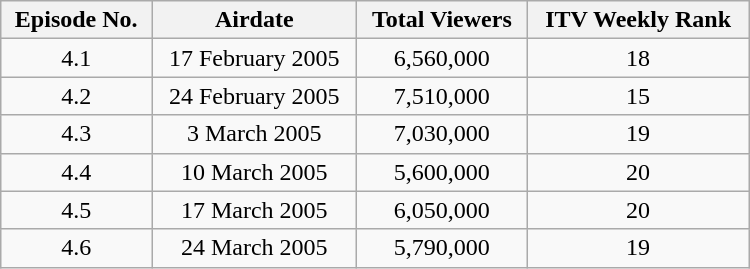<table width="500" class="wikitable" style="text-align:center;">
<tr>
<th>Episode No.</th>
<th>Airdate</th>
<th>Total Viewers</th>
<th>ITV Weekly Rank</th>
</tr>
<tr>
<td>4.1</td>
<td>17 February 2005</td>
<td>6,560,000</td>
<td>18</td>
</tr>
<tr>
<td>4.2</td>
<td>24 February 2005</td>
<td>7,510,000</td>
<td>15</td>
</tr>
<tr>
<td>4.3</td>
<td>3 March 2005</td>
<td>7,030,000</td>
<td>19</td>
</tr>
<tr>
<td>4.4</td>
<td>10 March 2005</td>
<td>5,600,000</td>
<td>20</td>
</tr>
<tr>
<td>4.5</td>
<td>17 March 2005</td>
<td>6,050,000</td>
<td>20</td>
</tr>
<tr>
<td>4.6</td>
<td>24 March 2005</td>
<td>5,790,000</td>
<td>19</td>
</tr>
</table>
